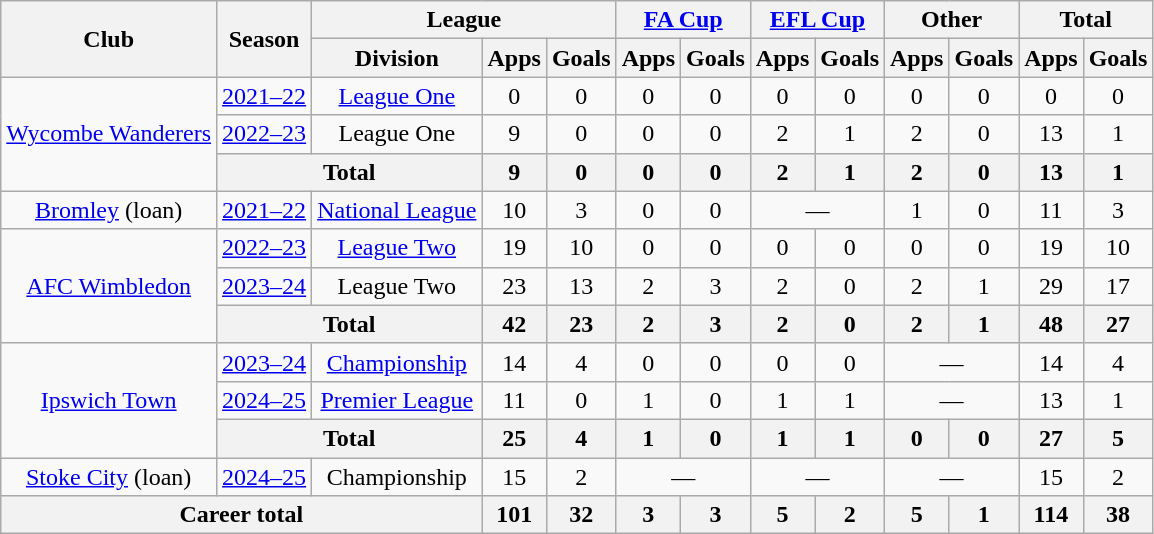<table class="wikitable" style="text-align: center">
<tr>
<th rowspan="2">Club</th>
<th rowspan="2">Season</th>
<th colspan="3">League</th>
<th colspan="2"><a href='#'>FA Cup</a></th>
<th colspan="2"><a href='#'>EFL Cup</a></th>
<th colspan="2">Other</th>
<th colspan="2">Total</th>
</tr>
<tr>
<th>Division</th>
<th>Apps</th>
<th>Goals</th>
<th>Apps</th>
<th>Goals</th>
<th>Apps</th>
<th>Goals</th>
<th>Apps</th>
<th>Goals</th>
<th>Apps</th>
<th>Goals</th>
</tr>
<tr>
<td rowspan="3"><a href='#'>Wycombe Wanderers</a></td>
<td><a href='#'>2021–22</a></td>
<td><a href='#'>League One</a></td>
<td>0</td>
<td>0</td>
<td>0</td>
<td>0</td>
<td>0</td>
<td>0</td>
<td>0</td>
<td>0</td>
<td>0</td>
<td>0</td>
</tr>
<tr>
<td><a href='#'>2022–23</a></td>
<td>League One</td>
<td>9</td>
<td>0</td>
<td>0</td>
<td>0</td>
<td>2</td>
<td>1</td>
<td>2</td>
<td>0</td>
<td>13</td>
<td>1</td>
</tr>
<tr>
<th colspan="2">Total</th>
<th>9</th>
<th>0</th>
<th>0</th>
<th>0</th>
<th>2</th>
<th>1</th>
<th>2</th>
<th>0</th>
<th>13</th>
<th>1</th>
</tr>
<tr>
<td><a href='#'>Bromley</a> (loan)</td>
<td><a href='#'>2021–22</a></td>
<td><a href='#'>National League</a></td>
<td>10</td>
<td>3</td>
<td>0</td>
<td>0</td>
<td colspan="2">—</td>
<td>1</td>
<td>0</td>
<td>11</td>
<td>3</td>
</tr>
<tr>
<td rowspan="3"><a href='#'>AFC Wimbledon</a></td>
<td><a href='#'>2022–23</a></td>
<td><a href='#'>League Two</a></td>
<td>19</td>
<td>10</td>
<td>0</td>
<td>0</td>
<td>0</td>
<td>0</td>
<td>0</td>
<td>0</td>
<td>19</td>
<td>10</td>
</tr>
<tr>
<td><a href='#'>2023–24</a></td>
<td>League Two</td>
<td>23</td>
<td>13</td>
<td>2</td>
<td>3</td>
<td>2</td>
<td>0</td>
<td>2</td>
<td>1</td>
<td>29</td>
<td>17</td>
</tr>
<tr>
<th colspan="2">Total</th>
<th>42</th>
<th>23</th>
<th>2</th>
<th>3</th>
<th>2</th>
<th>0</th>
<th>2</th>
<th>1</th>
<th>48</th>
<th>27</th>
</tr>
<tr>
<td rowspan="3"><a href='#'>Ipswich Town</a></td>
<td><a href='#'>2023–24</a></td>
<td><a href='#'>Championship</a></td>
<td>14</td>
<td>4</td>
<td>0</td>
<td>0</td>
<td>0</td>
<td>0</td>
<td colspan="2">—</td>
<td>14</td>
<td>4</td>
</tr>
<tr>
<td><a href='#'>2024–25</a></td>
<td><a href='#'>Premier League</a></td>
<td>11</td>
<td>0</td>
<td>1</td>
<td>0</td>
<td>1</td>
<td>1</td>
<td colspan="2">—</td>
<td>13</td>
<td>1</td>
</tr>
<tr>
<th colspan="2">Total</th>
<th>25</th>
<th>4</th>
<th>1</th>
<th>0</th>
<th>1</th>
<th>1</th>
<th>0</th>
<th>0</th>
<th>27</th>
<th>5</th>
</tr>
<tr>
<td><a href='#'>Stoke City</a> (loan)</td>
<td><a href='#'>2024–25</a></td>
<td>Championship</td>
<td>15</td>
<td>2</td>
<td colspan="2">—</td>
<td colspan="2">—</td>
<td colspan="2">—</td>
<td>15</td>
<td>2</td>
</tr>
<tr>
<th colspan="3">Career total</th>
<th>101</th>
<th>32</th>
<th>3</th>
<th>3</th>
<th>5</th>
<th>2</th>
<th>5</th>
<th>1</th>
<th>114</th>
<th>38</th>
</tr>
</table>
